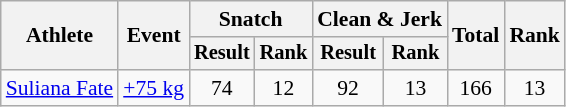<table class="wikitable" style="font-size:90%">
<tr>
<th rowspan=2>Athlete</th>
<th rowspan=2>Event</th>
<th colspan="2">Snatch</th>
<th colspan="2">Clean & Jerk</th>
<th rowspan="2">Total</th>
<th rowspan="2">Rank</th>
</tr>
<tr style="font-size:95%">
<th>Result</th>
<th>Rank</th>
<th>Result</th>
<th>Rank</th>
</tr>
<tr align=center>
<td align=left><a href='#'>Suliana Fate</a></td>
<td align=left><a href='#'>+75 kg</a></td>
<td>74</td>
<td>12</td>
<td>92</td>
<td>13</td>
<td>166</td>
<td>13</td>
</tr>
</table>
